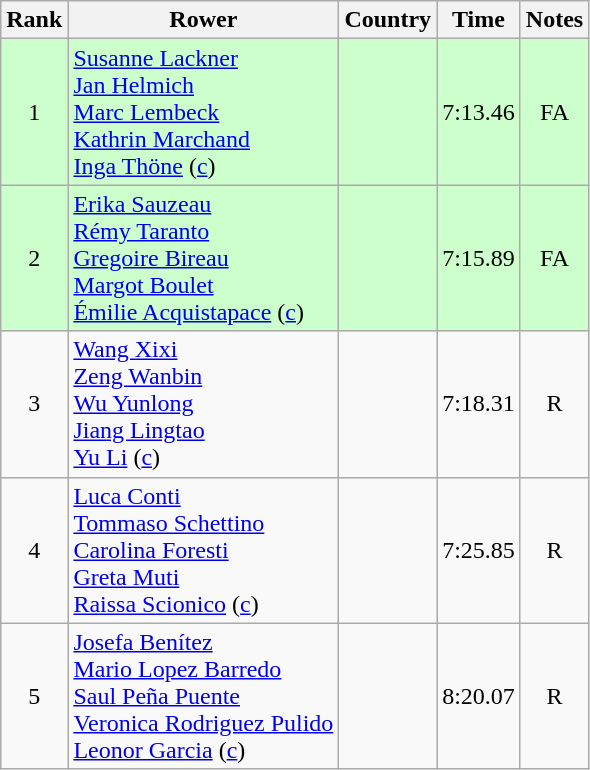<table class="wikitable" style="text-align:center">
<tr>
<th>Rank</th>
<th>Rower</th>
<th>Country</th>
<th>Time</th>
<th>Notes</th>
</tr>
<tr bgcolor=ccffcc>
<td>1</td>
<td align="left"><a href='#'>Susanne Lackner</a><br><a href='#'>Jan Helmich</a><br><a href='#'>Marc Lembeck</a><br><a href='#'>Kathrin Marchand</a><br><a href='#'>Inga Thöne</a> (<a href='#'>c</a>)</td>
<td align="left"></td>
<td>7:13.46</td>
<td>FA</td>
</tr>
<tr bgcolor=ccffcc>
<td>2</td>
<td align="left"><a href='#'>Erika Sauzeau</a><br><a href='#'>Rémy Taranto</a><br><a href='#'>Gregoire Bireau</a><br><a href='#'>Margot Boulet</a><br><a href='#'>Émilie Acquistapace</a> (<a href='#'>c</a>)</td>
<td align="left"></td>
<td>7:15.89</td>
<td>FA</td>
</tr>
<tr>
<td>3</td>
<td align="left"><a href='#'>Wang Xixi</a><br><a href='#'>Zeng Wanbin</a><br><a href='#'>Wu Yunlong</a><br><a href='#'>Jiang Lingtao</a><br><a href='#'>Yu Li</a> (<a href='#'>c</a>)</td>
<td align="left"></td>
<td>7:18.31</td>
<td>R</td>
</tr>
<tr>
<td>4</td>
<td align="left"><a href='#'>Luca Conti</a><br><a href='#'>Tommaso Schettino</a><br><a href='#'>Carolina Foresti</a><br><a href='#'>Greta Muti</a><br><a href='#'>Raissa Scionico</a> (<a href='#'>c</a>)</td>
<td align="left"></td>
<td>7:25.85</td>
<td>R</td>
</tr>
<tr>
<td>5</td>
<td align="left"><a href='#'>Josefa Benítez</a><br><a href='#'>Mario Lopez Barredo</a><br><a href='#'>Saul Peña Puente</a><br><a href='#'>Veronica Rodriguez Pulido</a><br><a href='#'>Leonor Garcia</a> (<a href='#'>c</a>)</td>
<td align="left"></td>
<td>8:20.07</td>
<td>R</td>
</tr>
</table>
